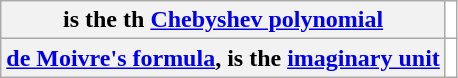<table class="wikitable" style="color: inherit; background-color:var(--background-color-base);">
<tr>
<th> is the th <a href='#'>Chebyshev polynomial</a></th>
<td></td>
</tr>
<tr>
<th><a href='#'>de Moivre's formula</a>,  is the <a href='#'>imaginary unit</a></th>
<td></td>
</tr>
</table>
